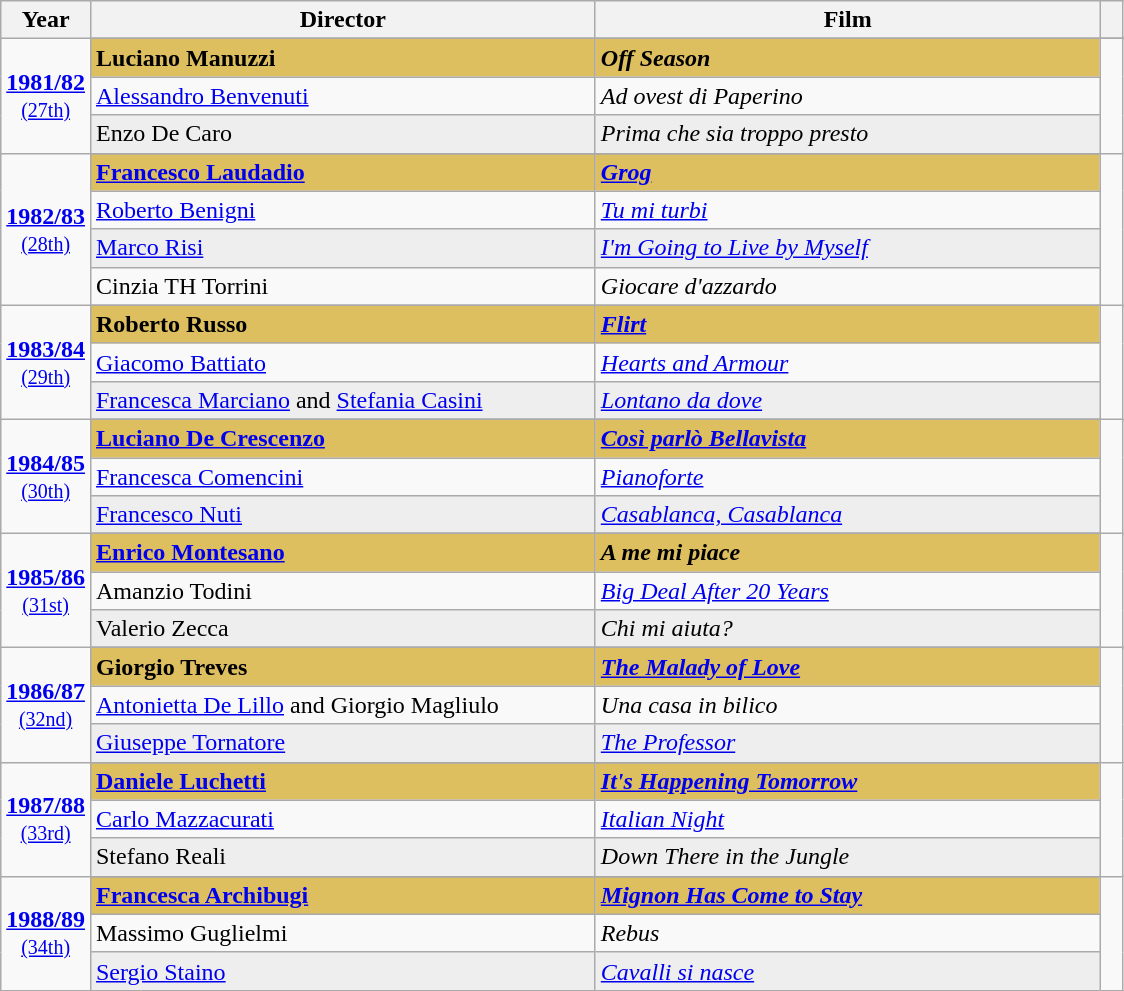<table class="wikitable">
<tr>
<th width="8%">Year</th>
<th width="45%">Director</th>
<th width="45%">Film</th>
<th width="2%" class="unsortable"></th>
</tr>
<tr>
<td rowspan=4 style="text-align:center"><strong><a href='#'>1981/82</a></strong><br><small><a href='#'>(27th)</a></small></td>
</tr>
<tr>
<td style="background:#DDBF5F"><strong>Luciano Manuzzi</strong></td>
<td style="background:#DDBF5F"><strong><em>Off Season</em></strong></td>
<td rowspan=4 style="text-align:center"></td>
</tr>
<tr>
<td><a href='#'>Alessandro Benvenuti</a></td>
<td><em>Ad ovest di Paperino</em></td>
</tr>
<tr style="background:#eee;">
<td>Enzo De Caro</td>
<td><em>Prima che sia troppo presto</em></td>
</tr>
<tr>
<td rowspan=5 style="text-align:center"><strong><a href='#'>1982/83</a></strong><br><small><a href='#'>(28th)</a></small></td>
</tr>
<tr>
<td style="background:#DDBF5F"><strong><a href='#'>Francesco Laudadio</a></strong></td>
<td style="background:#DDBF5F"><strong><em><a href='#'>Grog</a></em></strong></td>
<td rowspan=5 style="text-align:center"></td>
</tr>
<tr>
<td><a href='#'>Roberto Benigni</a></td>
<td><em><a href='#'>Tu mi turbi</a></em></td>
</tr>
<tr style="background:#eee;">
<td><a href='#'>Marco Risi</a></td>
<td><em><a href='#'>I'm Going to Live by Myself</a></em></td>
</tr>
<tr>
<td>Cinzia TH Torrini</td>
<td><em>Giocare d'azzardo</em></td>
</tr>
<tr>
<td rowspan=4 style="text-align:center"><strong><a href='#'>1983/84</a></strong><br><small><a href='#'>(29th)</a></small></td>
</tr>
<tr>
<td style="background:#DDBF5F"><strong>Roberto Russo</strong></td>
<td style="background:#DDBF5F"><strong><em><a href='#'>Flirt</a></em></strong></td>
<td rowspan=4 style="text-align:center"></td>
</tr>
<tr>
<td><a href='#'>Giacomo Battiato</a></td>
<td><em><a href='#'>Hearts and Armour</a></em></td>
</tr>
<tr style="background:#eee;">
<td><a href='#'>Francesca Marciano</a> and <a href='#'>Stefania Casini</a></td>
<td><em><a href='#'>Lontano da dove</a></em></td>
</tr>
<tr>
<td rowspan=4 style="text-align:center"><strong><a href='#'>1984/85</a></strong><br><small><a href='#'>(30th)</a></small></td>
</tr>
<tr>
<td style="background:#DDBF5F"><strong><a href='#'>Luciano De Crescenzo</a></strong></td>
<td style="background:#DDBF5F"><strong><em><a href='#'>Così parlò Bellavista</a></em></strong></td>
<td rowspan=4 style="text-align:center"></td>
</tr>
<tr>
<td><a href='#'>Francesca Comencini</a></td>
<td><em><a href='#'>Pianoforte</a></em></td>
</tr>
<tr style="background:#eee;">
<td><a href='#'>Francesco Nuti</a></td>
<td><em><a href='#'>Casablanca, Casablanca</a></em></td>
</tr>
<tr>
<td rowspan=4 style="text-align:center"><strong><a href='#'>1985/86</a></strong><br><small><a href='#'>(31st)</a></small></td>
</tr>
<tr>
<td style="background:#DDBF5F"><strong><a href='#'>Enrico Montesano</a></strong></td>
<td style="background:#DDBF5F"><strong><em>A me mi piace</em></strong></td>
<td rowspan=4 style="text-align:center"></td>
</tr>
<tr>
<td>Amanzio Todini</td>
<td><em><a href='#'>Big Deal After 20 Years</a></em></td>
</tr>
<tr style="background:#eee;">
<td>Valerio Zecca</td>
<td><em>Chi mi aiuta?</em></td>
</tr>
<tr>
<td rowspan=4 style="text-align:center"><strong><a href='#'>1986/87</a></strong><br><small><a href='#'>(32nd)</a></small></td>
</tr>
<tr>
<td style="background:#DDBF5F"><strong>Giorgio Treves</strong></td>
<td style="background:#DDBF5F"><strong><em><a href='#'>The Malady of Love</a></em></strong></td>
<td rowspan=4 style="text-align:center"></td>
</tr>
<tr>
<td><a href='#'>Antonietta De Lillo</a> and Giorgio Magliulo</td>
<td><em>Una casa in bilico</em></td>
</tr>
<tr style="background:#eee;">
<td><a href='#'>Giuseppe Tornatore</a></td>
<td><em><a href='#'>The Professor</a></em></td>
</tr>
<tr>
<td rowspan=4 style="text-align:center"><strong><a href='#'>1987/88</a></strong><br><small><a href='#'>(33rd)</a></small></td>
</tr>
<tr>
<td style="background:#DDBF5F"><strong><a href='#'>Daniele Luchetti</a></strong></td>
<td style="background:#DDBF5F"><strong><em><a href='#'>It's Happening Tomorrow</a></em></strong></td>
<td rowspan=4 style="text-align:center"></td>
</tr>
<tr>
<td><a href='#'>Carlo Mazzacurati</a></td>
<td><em><a href='#'>Italian Night</a></em></td>
</tr>
<tr style="background:#eee;">
<td>Stefano Reali</td>
<td><em>Down There in the Jungle</em></td>
</tr>
<tr>
<td rowspan=4 style="text-align:center"><strong><a href='#'>1988/89</a></strong><br><small><a href='#'>(34th)</a></small></td>
</tr>
<tr>
<td style="background:#DDBF5F"><strong><a href='#'>Francesca Archibugi</a></strong></td>
<td style="background:#DDBF5F"><strong><em><a href='#'>Mignon Has Come to Stay</a></em></strong></td>
<td rowspan=4 style="text-align:center"></td>
</tr>
<tr>
<td>Massimo Guglielmi</td>
<td><em>Rebus</em></td>
</tr>
<tr style="background:#eee;">
<td><a href='#'>Sergio Staino</a></td>
<td><em><a href='#'>Cavalli si nasce</a></em></td>
</tr>
</table>
